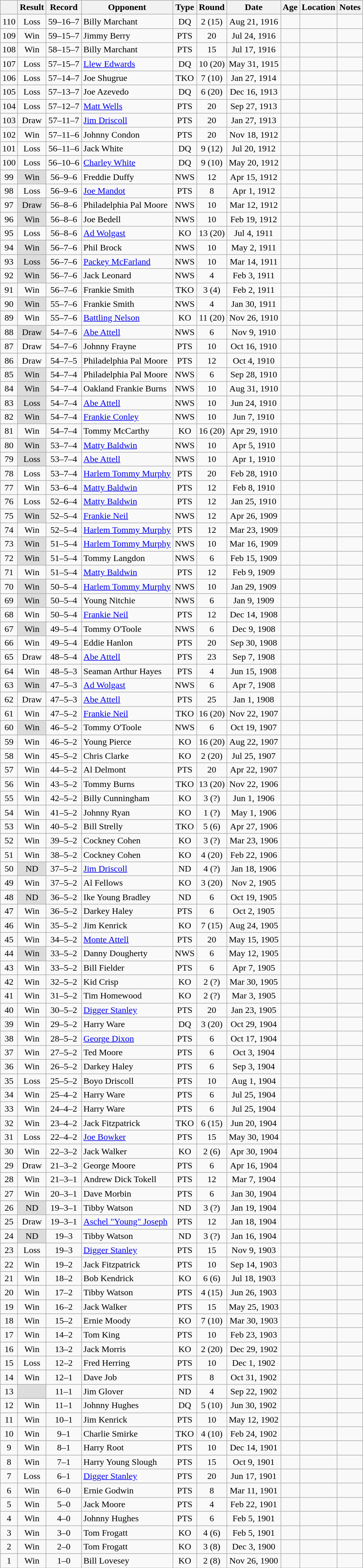<table class="wikitable mw-collapsible mw-collapsed" style="text-align:center">
<tr>
<th></th>
<th>Result</th>
<th>Record</th>
<th>Opponent</th>
<th>Type</th>
<th>Round</th>
<th>Date</th>
<th>Age</th>
<th>Location</th>
<th>Notes</th>
</tr>
<tr>
<td>110</td>
<td>Loss</td>
<td>59–16–7 </td>
<td align=left>Billy Marchant</td>
<td>DQ</td>
<td>2 (15)</td>
<td>Aug 21, 1916</td>
<td style="text-align:left;"></td>
<td style="text-align:left;"></td>
<td></td>
</tr>
<tr>
<td>109</td>
<td>Win</td>
<td>59–15–7 </td>
<td align=left>Jimmy Berry</td>
<td>PTS</td>
<td>20</td>
<td>Jul 24, 1916</td>
<td style="text-align:left;"></td>
<td style="text-align:left;"></td>
<td></td>
</tr>
<tr>
<td>108</td>
<td>Win</td>
<td>58–15–7 </td>
<td align=left>Billy Marchant</td>
<td>PTS</td>
<td>15</td>
<td>Jul 17, 1916</td>
<td style="text-align:left;"></td>
<td style="text-align:left;"></td>
<td></td>
</tr>
<tr>
<td>107</td>
<td>Loss</td>
<td>57–15–7 </td>
<td align=left><a href='#'>Llew Edwards</a></td>
<td>DQ</td>
<td>10 (20)</td>
<td>May 31, 1915</td>
<td style="text-align:left;"></td>
<td style="text-align:left;"></td>
<td style="text-align:left;"></td>
</tr>
<tr>
<td>106</td>
<td>Loss</td>
<td>57–14–7 </td>
<td align=left>Joe Shugrue</td>
<td>TKO</td>
<td>7 (10)</td>
<td>Jan 27, 1914</td>
<td style="text-align:left;"></td>
<td style="text-align:left;"></td>
<td></td>
</tr>
<tr>
<td>105</td>
<td>Loss</td>
<td>57–13–7 </td>
<td align=left>Joe Azevedo</td>
<td>DQ</td>
<td>6 (20)</td>
<td>Dec 16, 1913</td>
<td style="text-align:left;"></td>
<td style="text-align:left;"></td>
<td style="text-align:left;"></td>
</tr>
<tr>
<td>104</td>
<td>Loss</td>
<td>57–12–7 </td>
<td align=left><a href='#'>Matt Wells</a></td>
<td>PTS</td>
<td>20</td>
<td>Sep 27, 1913</td>
<td style="text-align:left;"></td>
<td style="text-align:left;"></td>
<td></td>
</tr>
<tr>
<td>103</td>
<td>Draw</td>
<td>57–11–7 </td>
<td align=left><a href='#'>Jim Driscoll</a></td>
<td>PTS</td>
<td>20</td>
<td>Jan 27, 1913</td>
<td style="text-align:left;"></td>
<td style="text-align:left;"></td>
<td style="text-align:left;"></td>
</tr>
<tr>
<td>102</td>
<td>Win</td>
<td>57–11–6 </td>
<td align=left>Johnny Condon</td>
<td>PTS</td>
<td>20</td>
<td>Nov 18, 1912</td>
<td style="text-align:left;"></td>
<td style="text-align:left;"></td>
<td></td>
</tr>
<tr>
<td>101</td>
<td>Loss</td>
<td>56–11–6 </td>
<td align=left>Jack White</td>
<td>DQ</td>
<td>9 (12)</td>
<td>Jul 20, 1912</td>
<td style="text-align:left;"></td>
<td style="text-align:left;"></td>
<td style="text-align:left;"></td>
</tr>
<tr>
<td>100</td>
<td>Loss</td>
<td>56–10–6 </td>
<td align=left><a href='#'>Charley White</a></td>
<td>DQ</td>
<td>9 (10)</td>
<td>May 20, 1912</td>
<td style="text-align:left;"></td>
<td style="text-align:left;"></td>
<td></td>
</tr>
<tr>
<td>99</td>
<td style="background:#DDD">Win</td>
<td>56–9–6 </td>
<td align=left>Freddie Duffy</td>
<td>NWS</td>
<td>12</td>
<td>Apr 15, 1912</td>
<td style="text-align:left;"></td>
<td style="text-align:left;"></td>
<td></td>
</tr>
<tr>
<td>98</td>
<td>Loss</td>
<td>56–9–6 </td>
<td align=left><a href='#'>Joe Mandot</a></td>
<td>PTS</td>
<td>8</td>
<td>Apr 1, 1912</td>
<td style="text-align:left;"></td>
<td style="text-align:left;"></td>
<td></td>
</tr>
<tr>
<td>97</td>
<td style="background:#DDD">Draw</td>
<td>56–8–6 </td>
<td align=left>Philadelphia Pal Moore</td>
<td>NWS</td>
<td>10</td>
<td>Mar 12, 1912</td>
<td style="text-align:left;"></td>
<td style="text-align:left;"></td>
<td></td>
</tr>
<tr>
<td>96</td>
<td style="background:#DDD">Win</td>
<td>56–8–6 </td>
<td align=left>Joe Bedell</td>
<td>NWS</td>
<td>10</td>
<td>Feb 19, 1912</td>
<td style="text-align:left;"></td>
<td style="text-align:left;"></td>
<td></td>
</tr>
<tr>
<td>95</td>
<td>Loss</td>
<td>56–8–6 </td>
<td align=left><a href='#'>Ad Wolgast</a></td>
<td>KO</td>
<td>13 (20)</td>
<td>Jul 4, 1911</td>
<td style="text-align:left;"></td>
<td style="text-align:left;"></td>
<td style="text-align:left;"></td>
</tr>
<tr>
<td>94</td>
<td style="background:#DDD">Win</td>
<td>56–7–6 </td>
<td align=left>Phil Brock</td>
<td>NWS</td>
<td>10</td>
<td>May 2, 1911</td>
<td style="text-align:left;"></td>
<td style="text-align:left;"></td>
<td></td>
</tr>
<tr>
<td>93</td>
<td style="background:#DDD">Loss</td>
<td>56–7–6 </td>
<td align=left><a href='#'>Packey McFarland</a></td>
<td>NWS</td>
<td>10</td>
<td>Mar 14, 1911</td>
<td style="text-align:left;"></td>
<td style="text-align:left;"></td>
<td></td>
</tr>
<tr>
<td>92</td>
<td style="background:#DDD">Win</td>
<td>56–7–6 </td>
<td align=left>Jack Leonard</td>
<td>NWS</td>
<td>4</td>
<td>Feb 3, 1911</td>
<td style="text-align:left;"></td>
<td style="text-align:left;"></td>
<td></td>
</tr>
<tr>
<td>91</td>
<td>Win</td>
<td>56–7–6 </td>
<td align=left>Frankie Smith</td>
<td>TKO</td>
<td>3 (4)</td>
<td>Feb 2, 1911</td>
<td style="text-align:left;"></td>
<td style="text-align:left;"></td>
<td></td>
</tr>
<tr>
<td>90</td>
<td style="background:#DDD">Win</td>
<td>55–7–6 </td>
<td align=left>Frankie Smith</td>
<td>NWS</td>
<td>4</td>
<td>Jan 30, 1911</td>
<td style="text-align:left;"></td>
<td style="text-align:left;"></td>
<td></td>
</tr>
<tr>
<td>89</td>
<td>Win</td>
<td>55–7–6 </td>
<td align=left><a href='#'>Battling Nelson</a></td>
<td>KO</td>
<td>11 (20)</td>
<td>Nov 26, 1910</td>
<td style="text-align:left;"></td>
<td style="text-align:left;"></td>
<td></td>
</tr>
<tr>
<td>88</td>
<td style="background:#DDD">Draw</td>
<td>54–7–6 </td>
<td align=left><a href='#'>Abe Attell</a></td>
<td>NWS</td>
<td>6</td>
<td>Nov 9, 1910</td>
<td style="text-align:left;"></td>
<td style="text-align:left;"></td>
<td></td>
</tr>
<tr>
<td>87</td>
<td>Draw</td>
<td>54–7–6 </td>
<td align=left>Johnny Frayne</td>
<td>PTS</td>
<td>10</td>
<td>Oct 16, 1910</td>
<td style="text-align:left;"></td>
<td style="text-align:left;"></td>
<td></td>
</tr>
<tr>
<td>86</td>
<td>Draw</td>
<td>54–7–5 </td>
<td align=left>Philadelphia Pal Moore</td>
<td>PTS</td>
<td>12</td>
<td>Oct 4, 1910</td>
<td style="text-align:left;"></td>
<td style="text-align:left;"></td>
<td></td>
</tr>
<tr>
<td>85</td>
<td style="background:#DDD">Win</td>
<td>54–7–4 </td>
<td align=left>Philadelphia Pal Moore</td>
<td>NWS</td>
<td>6</td>
<td>Sep 28, 1910</td>
<td style="text-align:left;"></td>
<td style="text-align:left;"></td>
<td></td>
</tr>
<tr>
<td>84</td>
<td style="background:#DDD">Win</td>
<td>54–7–4 </td>
<td align=left>Oakland Frankie Burns</td>
<td>NWS</td>
<td>10</td>
<td>Aug 31, 1910</td>
<td style="text-align:left;"></td>
<td style="text-align:left;"></td>
<td></td>
</tr>
<tr>
<td>83</td>
<td style="background:#DDD">Loss</td>
<td>54–7–4 </td>
<td align=left><a href='#'>Abe Attell</a></td>
<td>NWS</td>
<td>10</td>
<td>Jun 24, 1910</td>
<td style="text-align:left;"></td>
<td style="text-align:left;"></td>
<td></td>
</tr>
<tr>
<td>82</td>
<td style="background:#DDD">Win</td>
<td>54–7–4 </td>
<td align=left><a href='#'>Frankie Conley</a></td>
<td>NWS</td>
<td>10</td>
<td>Jun 7, 1910</td>
<td style="text-align:left;"></td>
<td style="text-align:left;"></td>
<td></td>
</tr>
<tr>
<td>81</td>
<td>Win</td>
<td>54–7–4 </td>
<td align=left>Tommy McCarthy</td>
<td>KO</td>
<td>16 (20)</td>
<td>Apr 29, 1910</td>
<td style="text-align:left;"></td>
<td style="text-align:left;"></td>
<td style="text-align:left;"></td>
</tr>
<tr>
<td>80</td>
<td style="background:#DDD">Win</td>
<td>53–7–4 </td>
<td align=left><a href='#'>Matty Baldwin</a></td>
<td>NWS</td>
<td>10</td>
<td>Apr 5, 1910</td>
<td style="text-align:left;"></td>
<td style="text-align:left;"></td>
<td></td>
</tr>
<tr>
<td>79</td>
<td style="background:#DDD">Loss</td>
<td>53–7–4 </td>
<td align=left><a href='#'>Abe Attell</a></td>
<td>NWS</td>
<td>10</td>
<td>Apr 1, 1910</td>
<td style="text-align:left;"></td>
<td style="text-align:left;"></td>
<td></td>
</tr>
<tr>
<td>78</td>
<td>Loss</td>
<td>53–7–4 </td>
<td align=left><a href='#'>Harlem Tommy Murphy</a></td>
<td>PTS</td>
<td>20</td>
<td>Feb 28, 1910</td>
<td style="text-align:left;"></td>
<td style="text-align:left;"></td>
<td></td>
</tr>
<tr>
<td>77</td>
<td>Win</td>
<td>53–6–4 </td>
<td align=left><a href='#'>Matty Baldwin</a></td>
<td>PTS</td>
<td>12</td>
<td>Feb 8, 1910</td>
<td style="text-align:left;"></td>
<td style="text-align:left;"></td>
<td></td>
</tr>
<tr>
<td>76</td>
<td>Loss</td>
<td>52–6–4 </td>
<td align=left><a href='#'>Matty Baldwin</a></td>
<td>PTS</td>
<td>12</td>
<td>Jan 25, 1910</td>
<td style="text-align:left;"></td>
<td style="text-align:left;"></td>
<td></td>
</tr>
<tr>
<td>75</td>
<td style="background:#DDD">Win</td>
<td>52–5–4 </td>
<td align=left><a href='#'>Frankie Neil</a></td>
<td>NWS</td>
<td>12</td>
<td>Apr 26, 1909</td>
<td style="text-align:left;"></td>
<td style="text-align:left;"></td>
<td></td>
</tr>
<tr>
<td>74</td>
<td>Win</td>
<td>52–5–4 </td>
<td align=left><a href='#'>Harlem Tommy Murphy</a></td>
<td>PTS</td>
<td>12</td>
<td>Mar 23, 1909</td>
<td style="text-align:left;"></td>
<td style="text-align:left;"></td>
<td></td>
</tr>
<tr>
<td>73</td>
<td style="background:#DDD">Win</td>
<td>51–5–4 </td>
<td align=left><a href='#'>Harlem Tommy Murphy</a></td>
<td>NWS</td>
<td>10</td>
<td>Mar 16, 1909</td>
<td style="text-align:left;"></td>
<td style="text-align:left;"></td>
<td></td>
</tr>
<tr>
<td>72</td>
<td style="background:#DDD">Win</td>
<td>51–5–4 </td>
<td align=left>Tommy Langdon</td>
<td>NWS</td>
<td>6</td>
<td>Feb 15, 1909</td>
<td style="text-align:left;"></td>
<td style="text-align:left;"></td>
<td></td>
</tr>
<tr>
<td>71</td>
<td>Win</td>
<td>51–5–4 </td>
<td align=left><a href='#'>Matty Baldwin</a></td>
<td>PTS</td>
<td>12</td>
<td>Feb 9, 1909</td>
<td style="text-align:left;"></td>
<td style="text-align:left;"></td>
<td></td>
</tr>
<tr>
<td>70</td>
<td style="background:#DDD">Win</td>
<td>50–5–4 </td>
<td align=left><a href='#'>Harlem Tommy Murphy</a></td>
<td>NWS</td>
<td>10</td>
<td>Jan 29, 1909</td>
<td style="text-align:left;"></td>
<td style="text-align:left;"></td>
<td></td>
</tr>
<tr>
<td>69</td>
<td style="background:#DDD">Win</td>
<td>50–5–4 </td>
<td align=left>Young Nitchie</td>
<td>NWS</td>
<td>6</td>
<td>Jan 9, 1909</td>
<td style="text-align:left;"></td>
<td style="text-align:left;"></td>
<td></td>
</tr>
<tr>
<td>68</td>
<td>Win</td>
<td>50–5–4 </td>
<td align=left><a href='#'>Frankie Neil</a></td>
<td>PTS</td>
<td>12</td>
<td>Dec 14, 1908</td>
<td style="text-align:left;"></td>
<td style="text-align:left;"></td>
<td></td>
</tr>
<tr>
<td>67</td>
<td style="background:#DDD">Win</td>
<td>49–5–4 </td>
<td align=left>Tommy O'Toole</td>
<td>NWS</td>
<td>6</td>
<td>Dec 9, 1908</td>
<td style="text-align:left;"></td>
<td style="text-align:left;"></td>
<td></td>
</tr>
<tr>
<td>66</td>
<td>Win</td>
<td>49–5–4 </td>
<td align=left>Eddie Hanlon</td>
<td>PTS</td>
<td>20</td>
<td>Sep 30, 1908</td>
<td style="text-align:left;"></td>
<td style="text-align:left;"></td>
<td></td>
</tr>
<tr>
<td>65</td>
<td>Draw</td>
<td>48–5–4 </td>
<td align=left><a href='#'>Abe Attell</a></td>
<td>PTS</td>
<td>23</td>
<td>Sep 7, 1908</td>
<td style="text-align:left;"></td>
<td style="text-align:left;"></td>
<td style="text-align:left;"></td>
</tr>
<tr>
<td>64</td>
<td>Win</td>
<td>48–5–3 </td>
<td align=left>Seaman Arthur Hayes</td>
<td>PTS</td>
<td>4</td>
<td>Jun 15, 1908</td>
<td style="text-align:left;"></td>
<td style="text-align:left;"></td>
<td></td>
</tr>
<tr>
<td>63</td>
<td style="background:#DDD">Win</td>
<td>47–5–3 </td>
<td align=left><a href='#'>Ad Wolgast</a></td>
<td>NWS</td>
<td>6</td>
<td>Apr 7, 1908</td>
<td style="text-align:left;"></td>
<td style="text-align:left;"></td>
<td></td>
</tr>
<tr>
<td>62</td>
<td>Draw</td>
<td>47–5–3 </td>
<td align=left><a href='#'>Abe Attell</a></td>
<td>PTS</td>
<td>25</td>
<td>Jan 1, 1908</td>
<td style="text-align:left;"></td>
<td style="text-align:left;"></td>
<td style="text-align:left;"></td>
</tr>
<tr>
<td>61</td>
<td>Win</td>
<td>47–5–2 </td>
<td align=left><a href='#'>Frankie Neil</a></td>
<td>TKO</td>
<td>16 (20)</td>
<td>Nov 22, 1907</td>
<td style="text-align:left;"></td>
<td style="text-align:left;"></td>
<td></td>
</tr>
<tr>
<td>60</td>
<td style="background:#DDD">Win</td>
<td>46–5–2 </td>
<td align=left>Tommy O'Toole</td>
<td>NWS</td>
<td>6</td>
<td>Oct 19, 1907</td>
<td style="text-align:left;"></td>
<td style="text-align:left;"></td>
<td></td>
</tr>
<tr>
<td>59</td>
<td>Win</td>
<td>46–5–2 </td>
<td align=left>Young Pierce</td>
<td>KO</td>
<td>16 (20)</td>
<td>Aug 22, 1907</td>
<td style="text-align:left;"></td>
<td style="text-align:left;"></td>
<td style="text-align:left;"></td>
</tr>
<tr>
<td>58</td>
<td>Win</td>
<td>45–5–2 </td>
<td align=left>Chris Clarke</td>
<td>KO</td>
<td>2 (20)</td>
<td>Jul 25, 1907</td>
<td style="text-align:left;"></td>
<td style="text-align:left;"></td>
<td style="text-align:left;"></td>
</tr>
<tr>
<td>57</td>
<td>Win</td>
<td>44–5–2 </td>
<td align=left>Al Delmont</td>
<td>PTS</td>
<td>20</td>
<td>Apr 22, 1907</td>
<td style="text-align:left;"></td>
<td style="text-align:left;"></td>
<td style="text-align:left;"></td>
</tr>
<tr>
<td>56</td>
<td>Win</td>
<td>43–5–2 </td>
<td align=left>Tommy Burns</td>
<td>TKO</td>
<td>13 (20)</td>
<td>Nov 22, 1906</td>
<td style="text-align:left;"></td>
<td style="text-align:left;"></td>
<td style="text-align:left;"></td>
</tr>
<tr>
<td>55</td>
<td>Win</td>
<td>42–5–2 </td>
<td align=left>Billy Cunningham</td>
<td>KO</td>
<td>3 (?)</td>
<td>Jun 1, 1906</td>
<td style="text-align:left;"></td>
<td style="text-align:left;"></td>
<td style="text-align:left;"></td>
</tr>
<tr>
<td>54</td>
<td>Win</td>
<td>41–5–2 </td>
<td align=left>Johnny Ryan</td>
<td>KO</td>
<td>1 (?)</td>
<td>May 1, 1906</td>
<td style="text-align:left;"></td>
<td style="text-align:left;"></td>
<td style="text-align:left;"></td>
</tr>
<tr>
<td>53</td>
<td>Win</td>
<td>40–5–2 </td>
<td align=left>Bill Strelly</td>
<td>TKO</td>
<td>5 (6)</td>
<td>Apr 27, 1906</td>
<td style="text-align:left;"></td>
<td style="text-align:left;"></td>
<td></td>
</tr>
<tr>
<td>52</td>
<td>Win</td>
<td>39–5–2 </td>
<td align=left>Cockney Cohen</td>
<td>KO</td>
<td>3 (?)</td>
<td>Mar 23, 1906</td>
<td style="text-align:left;"></td>
<td style="text-align:left;"></td>
<td></td>
</tr>
<tr>
<td>51</td>
<td>Win</td>
<td>38–5–2 </td>
<td align=left>Cockney Cohen</td>
<td>KO</td>
<td>4 (20)</td>
<td>Feb 22, 1906</td>
<td style="text-align:left;"></td>
<td style="text-align:left;"></td>
<td></td>
</tr>
<tr>
<td>50</td>
<td style="background:#DDD">ND</td>
<td>37–5–2 </td>
<td align=left><a href='#'>Jim Driscoll</a></td>
<td>ND</td>
<td>4 (?)</td>
<td>Jan 18, 1906</td>
<td style="text-align:left;"></td>
<td style="text-align:left;"></td>
<td></td>
</tr>
<tr>
<td>49</td>
<td>Win</td>
<td>37–5–2 </td>
<td align=left>Al Fellows</td>
<td>KO</td>
<td>3 (20)</td>
<td>Nov 2, 1905</td>
<td style="text-align:left;"></td>
<td style="text-align:left;"></td>
<td></td>
</tr>
<tr>
<td>48</td>
<td style="background:#DDD">ND</td>
<td>36–5–2 </td>
<td align=left>Ike Young Bradley</td>
<td>ND</td>
<td>6</td>
<td>Oct 19, 1905</td>
<td style="text-align:left;"></td>
<td style="text-align:left;"></td>
<td></td>
</tr>
<tr>
<td>47</td>
<td>Win</td>
<td>36–5–2 </td>
<td align=left>Darkey Haley</td>
<td>PTS</td>
<td>6</td>
<td>Oct 2, 1905</td>
<td style="text-align:left;"></td>
<td style="text-align:left;"></td>
<td></td>
</tr>
<tr>
<td>46</td>
<td>Win</td>
<td>35–5–2 </td>
<td align=left>Jim Kenrick</td>
<td>KO</td>
<td>7 (15)</td>
<td>Aug 24, 1905</td>
<td style="text-align:left;"></td>
<td style="text-align:left;"></td>
<td></td>
</tr>
<tr>
<td>45</td>
<td>Win</td>
<td>34–5–2 </td>
<td align=left><a href='#'>Monte Attell</a></td>
<td>PTS</td>
<td>20</td>
<td>May 15, 1905</td>
<td style="text-align:left;"></td>
<td style="text-align:left;"></td>
<td></td>
</tr>
<tr>
<td>44</td>
<td style="background:#DDD">Win</td>
<td>33–5–2 </td>
<td align=left>Danny Dougherty</td>
<td>NWS</td>
<td>6</td>
<td>May 12, 1905</td>
<td style="text-align:left;"></td>
<td style="text-align:left;"></td>
<td></td>
</tr>
<tr>
<td>43</td>
<td>Win</td>
<td>33–5–2 </td>
<td align=left>Bill Fielder</td>
<td>PTS</td>
<td>6</td>
<td>Apr 7, 1905</td>
<td style="text-align:left;"></td>
<td style="text-align:left;"></td>
<td></td>
</tr>
<tr>
<td>42</td>
<td>Win</td>
<td>32–5–2 </td>
<td align=left>Kid Crisp</td>
<td>KO</td>
<td>2 (?)</td>
<td>Mar 30, 1905</td>
<td style="text-align:left;"></td>
<td style="text-align:left;"></td>
<td></td>
</tr>
<tr>
<td>41</td>
<td>Win</td>
<td>31–5–2 </td>
<td align=left>Tim Homewood</td>
<td>KO</td>
<td>2 (?)</td>
<td>Mar 3, 1905</td>
<td style="text-align:left;"></td>
<td style="text-align:left;"></td>
<td></td>
</tr>
<tr>
<td>40</td>
<td>Win</td>
<td>30–5–2 </td>
<td align=left><a href='#'>Digger Stanley</a></td>
<td>PTS</td>
<td>20</td>
<td>Jan 23, 1905</td>
<td style="text-align:left;"></td>
<td style="text-align:left;"></td>
<td style="text-align:left;"></td>
</tr>
<tr>
<td>39</td>
<td>Win</td>
<td>29–5–2 </td>
<td align=left>Harry Ware</td>
<td>DQ</td>
<td>3 (20)</td>
<td>Oct 29, 1904</td>
<td style="text-align:left;"></td>
<td style="text-align:left;"></td>
<td style="text-align:left;"></td>
</tr>
<tr>
<td>38</td>
<td>Win</td>
<td>28–5–2 </td>
<td align=left><a href='#'>George Dixon</a></td>
<td>PTS</td>
<td>6</td>
<td>Oct 17, 1904</td>
<td style="text-align:left;"></td>
<td style="text-align:left;"></td>
<td></td>
</tr>
<tr>
<td>37</td>
<td>Win</td>
<td>27–5–2 </td>
<td align=left>Ted Moore</td>
<td>PTS</td>
<td>6</td>
<td>Oct 3, 1904</td>
<td style="text-align:left;"></td>
<td style="text-align:left;"></td>
<td></td>
</tr>
<tr>
<td>36</td>
<td>Win</td>
<td>26–5–2 </td>
<td align=left>Darkey Haley</td>
<td>PTS</td>
<td>6</td>
<td>Sep 3, 1904</td>
<td style="text-align:left;"></td>
<td style="text-align:left;"></td>
<td></td>
</tr>
<tr>
<td>35</td>
<td>Loss</td>
<td>25–5–2 </td>
<td align=left>Boyo Driscoll</td>
<td>PTS</td>
<td>10</td>
<td>Aug 1, 1904</td>
<td style="text-align:left;"></td>
<td style="text-align:left;"></td>
<td style="text-align:left;"></td>
</tr>
<tr>
<td>34</td>
<td>Win</td>
<td>25–4–2 </td>
<td align=left>Harry Ware</td>
<td>PTS</td>
<td>6</td>
<td>Jul 25, 1904</td>
<td style="text-align:left;"></td>
<td style="text-align:left;"></td>
<td></td>
</tr>
<tr>
<td>33</td>
<td>Win</td>
<td>24–4–2 </td>
<td align=left>Harry Ware</td>
<td>PTS</td>
<td>6</td>
<td>Jul 25, 1904</td>
<td style="text-align:left;"></td>
<td style="text-align:left;"></td>
<td style="text-align:left;"></td>
</tr>
<tr>
<td>32</td>
<td>Win</td>
<td>23–4–2 </td>
<td align=left>Jack Fitzpatrick</td>
<td>TKO</td>
<td>6 (15)</td>
<td>Jun 20, 1904</td>
<td style="text-align:left;"></td>
<td style="text-align:left;"></td>
<td style="text-align:left;"></td>
</tr>
<tr>
<td>31</td>
<td>Loss</td>
<td>22–4–2 </td>
<td align=left><a href='#'>Joe Bowker</a></td>
<td>PTS</td>
<td>15</td>
<td>May 30, 1904</td>
<td style="text-align:left;"></td>
<td style="text-align:left;"></td>
<td style="text-align:left;"></td>
</tr>
<tr>
<td>30</td>
<td>Win</td>
<td>22–3–2 </td>
<td align=left>Jack Walker</td>
<td>KO</td>
<td>2 (6)</td>
<td>Apr 30, 1904</td>
<td style="text-align:left;"></td>
<td style="text-align:left;"></td>
<td></td>
</tr>
<tr>
<td>29</td>
<td>Draw</td>
<td>21–3–2 </td>
<td align=left>George Moore</td>
<td>PTS</td>
<td>6</td>
<td>Apr 16, 1904</td>
<td style="text-align:left;"></td>
<td style="text-align:left;"></td>
<td></td>
</tr>
<tr>
<td>28</td>
<td>Win</td>
<td>21–3–1 </td>
<td align=left>Andrew Dick Tokell</td>
<td>PTS</td>
<td>12</td>
<td>Mar 7, 1904</td>
<td style="text-align:left;"></td>
<td style="text-align:left;"></td>
<td></td>
</tr>
<tr>
<td>27</td>
<td>Win</td>
<td>20–3–1 </td>
<td align=left>Dave Morbin</td>
<td>PTS</td>
<td>6</td>
<td>Jan 30, 1904</td>
<td style="text-align:left;"></td>
<td style="text-align:left;"></td>
<td></td>
</tr>
<tr>
<td>26</td>
<td style="background:#DDD">ND</td>
<td>19–3–1 </td>
<td align=left>Tibby Watson</td>
<td>ND</td>
<td>3 (?)</td>
<td>Jan 19, 1904</td>
<td style="text-align:left;"></td>
<td style="text-align:left;"></td>
<td></td>
</tr>
<tr>
<td>25</td>
<td>Draw</td>
<td>19–3–1 </td>
<td align=left><a href='#'>Aschel "Young" Joseph</a></td>
<td>PTS</td>
<td>12</td>
<td>Jan 18, 1904</td>
<td style="text-align:left;"></td>
<td style="text-align:left;"></td>
<td></td>
</tr>
<tr>
<td>24</td>
<td style="background:#DDD">ND</td>
<td>19–3 </td>
<td align=left>Tibby Watson</td>
<td>ND</td>
<td>3 (?)</td>
<td>Jan 16, 1904</td>
<td style="text-align:left;"></td>
<td style="text-align:left;"></td>
<td style="text-align:left;"></td>
</tr>
<tr>
<td>23</td>
<td>Loss</td>
<td>19–3 </td>
<td align=left><a href='#'>Digger Stanley</a></td>
<td>PTS</td>
<td>15</td>
<td>Nov 9, 1903</td>
<td style="text-align:left;"></td>
<td style="text-align:left;"></td>
<td style="text-align:left;"></td>
</tr>
<tr>
<td>22</td>
<td>Win</td>
<td>19–2 </td>
<td align=left>Jack Fitzpatrick</td>
<td>PTS</td>
<td>10</td>
<td>Sep 14, 1903</td>
<td style="text-align:left;"></td>
<td style="text-align:left;"></td>
<td></td>
</tr>
<tr>
<td>21</td>
<td>Win</td>
<td>18–2 </td>
<td align=left>Bob Kendrick</td>
<td>KO</td>
<td>6 (6)</td>
<td>Jul 18, 1903</td>
<td style="text-align:left;"></td>
<td style="text-align:left;"></td>
<td></td>
</tr>
<tr>
<td>20</td>
<td>Win</td>
<td>17–2 </td>
<td align=left>Tibby Watson</td>
<td>PTS</td>
<td>4 (15)</td>
<td>Jun 26, 1903</td>
<td style="text-align:left;"></td>
<td style="text-align:left;"></td>
<td></td>
</tr>
<tr>
<td>19</td>
<td>Win</td>
<td>16–2 </td>
<td align=left>Jack Walker</td>
<td>PTS</td>
<td>15</td>
<td>May 25, 1903</td>
<td style="text-align:left;"></td>
<td style="text-align:left;"></td>
<td style="text-align:left;"></td>
</tr>
<tr>
<td>18</td>
<td>Win</td>
<td>15–2 </td>
<td align=left>Ernie Moody</td>
<td>KO</td>
<td>7 (10)</td>
<td>Mar 30, 1903</td>
<td style="text-align:left;"></td>
<td style="text-align:left;"></td>
<td></td>
</tr>
<tr>
<td>17</td>
<td>Win</td>
<td>14–2 </td>
<td align=left>Tom King</td>
<td>PTS</td>
<td>10</td>
<td>Feb 23, 1903</td>
<td style="text-align:left;"></td>
<td style="text-align:left;"></td>
<td></td>
</tr>
<tr>
<td>16</td>
<td>Win</td>
<td>13–2 </td>
<td align=left>Jack Morris</td>
<td>KO</td>
<td>2 (20)</td>
<td>Dec 29, 1902</td>
<td style="text-align:left;"></td>
<td style="text-align:left;"></td>
<td style="text-align:left;"></td>
</tr>
<tr>
<td>15</td>
<td>Loss</td>
<td>12–2 </td>
<td align=left>Fred Herring</td>
<td>PTS</td>
<td>10</td>
<td>Dec 1, 1902</td>
<td style="text-align:left;"></td>
<td style="text-align:left;"></td>
<td></td>
</tr>
<tr>
<td>14</td>
<td>Win</td>
<td>12–1 </td>
<td align=left>Dave Job</td>
<td>PTS</td>
<td>8</td>
<td>Oct 31, 1902</td>
<td style="text-align:left;"></td>
<td style="text-align:left;"></td>
<td></td>
</tr>
<tr>
<td>13</td>
<td style="background:#DDD"></td>
<td>11–1 </td>
<td align=left>Jim Glover</td>
<td>ND</td>
<td>4</td>
<td>Sep 22, 1902</td>
<td style="text-align:left;"></td>
<td style="text-align:left;"></td>
<td style="text-align:left;"></td>
</tr>
<tr>
<td>12</td>
<td>Win</td>
<td>11–1</td>
<td align=left>Johnny Hughes</td>
<td>DQ</td>
<td>5 (10)</td>
<td>Jun 30, 1902</td>
<td style="text-align:left;"></td>
<td style="text-align:left;"></td>
<td></td>
</tr>
<tr>
<td>11</td>
<td>Win</td>
<td>10–1</td>
<td align=left>Jim Kenrick</td>
<td>PTS</td>
<td>10</td>
<td>May 12, 1902</td>
<td style="text-align:left;"></td>
<td style="text-align:left;"></td>
<td style="text-align:left;"></td>
</tr>
<tr>
<td>10</td>
<td>Win</td>
<td>9–1</td>
<td align=left>Charlie Smirke</td>
<td>TKO</td>
<td>4 (10)</td>
<td>Feb 24, 1902</td>
<td style="text-align:left;"></td>
<td style="text-align:left;"></td>
<td></td>
</tr>
<tr>
<td>9</td>
<td>Win</td>
<td>8–1</td>
<td align=left>Harry Root</td>
<td>PTS</td>
<td>10</td>
<td>Dec 14, 1901</td>
<td style="text-align:left;"></td>
<td style="text-align:left;"></td>
<td></td>
</tr>
<tr>
<td>8</td>
<td>Win</td>
<td>7–1</td>
<td align=left>Harry Young Slough</td>
<td>PTS</td>
<td>15</td>
<td>Oct 9, 1901</td>
<td style="text-align:left;"></td>
<td style="text-align:left;"></td>
<td style="text-align:left;"></td>
</tr>
<tr>
<td>7</td>
<td>Loss</td>
<td>6–1</td>
<td align=left><a href='#'>Digger Stanley</a></td>
<td>PTS</td>
<td>20</td>
<td>Jun 17, 1901</td>
<td style="text-align:left;"></td>
<td style="text-align:left;"></td>
<td></td>
</tr>
<tr>
<td>6</td>
<td>Win</td>
<td>6–0</td>
<td align=left>Ernie Godwin</td>
<td>PTS</td>
<td>8</td>
<td>Mar 11, 1901</td>
<td style="text-align:left;"></td>
<td style="text-align:left;"></td>
<td></td>
</tr>
<tr>
<td>5</td>
<td>Win</td>
<td>5–0</td>
<td align=left>Jack Moore</td>
<td>PTS</td>
<td>4</td>
<td>Feb 22, 1901</td>
<td style="text-align:left;"></td>
<td style="text-align:left;"></td>
<td></td>
</tr>
<tr>
<td>4</td>
<td>Win</td>
<td>4–0</td>
<td align=left>Johnny Hughes</td>
<td>PTS</td>
<td>6</td>
<td>Feb 5, 1901</td>
<td style="text-align:left;"></td>
<td style="text-align:left;"></td>
<td></td>
</tr>
<tr>
<td>3</td>
<td>Win</td>
<td>3–0</td>
<td align=left>Tom Frogatt</td>
<td>KO</td>
<td>4 (6)</td>
<td>Feb 5, 1901</td>
<td style="text-align:left;"></td>
<td style="text-align:left;"></td>
<td></td>
</tr>
<tr>
<td>2</td>
<td>Win</td>
<td>2–0</td>
<td align=left>Tom Frogatt</td>
<td>KO</td>
<td>3 (8)</td>
<td>Dec 3, 1900</td>
<td style="text-align:left;"></td>
<td style="text-align:left;"></td>
<td></td>
</tr>
<tr>
<td>1</td>
<td>Win</td>
<td>1–0</td>
<td align=left>Bill Lovesey</td>
<td>KO</td>
<td>2 (8)</td>
<td>Nov 26, 1900</td>
<td style="text-align:left;"></td>
<td style="text-align:left;"></td>
<td></td>
</tr>
<tr>
</tr>
</table>
